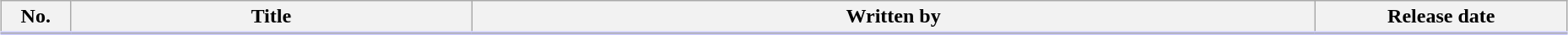<table class="wikitable" style="width:98%; margin:auto; background:#FFF;">
<tr style="border-bottom: 3px solid #CCF;">
<th style="width:3em;">No.</th>
<th>Title</th>
<th>Written by</th>
<th style="width:12em;">Release date</th>
</tr>
<tr>
</tr>
</table>
